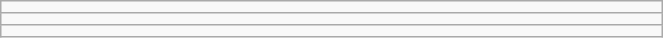<table class="wikitable" style=" text-align:center; font-size:110%;" width="35%">
<tr>
<td></td>
</tr>
<tr>
<td></td>
</tr>
<tr>
<td></td>
</tr>
</table>
